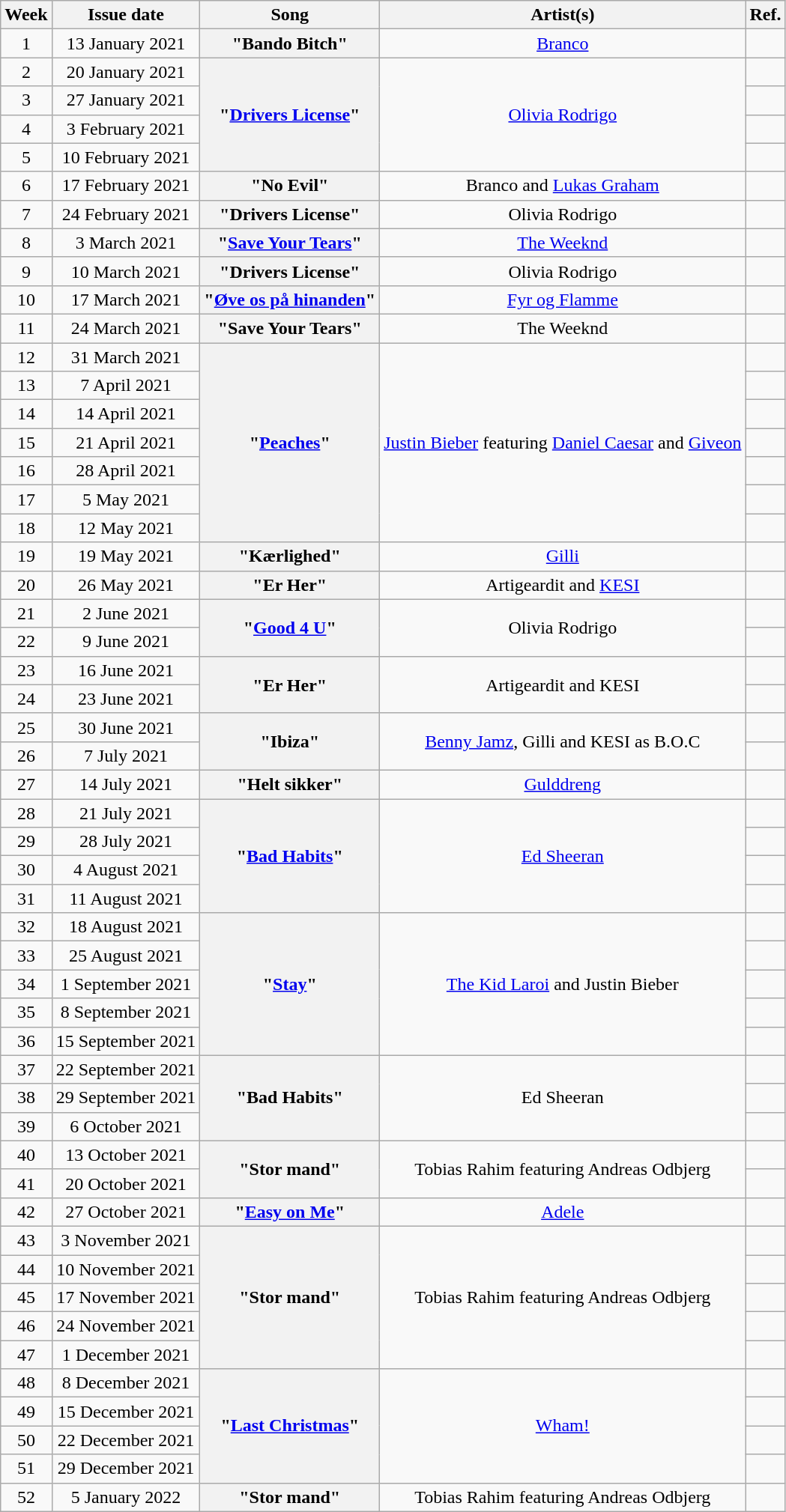<table class="wikitable plainrowheaders" style="text-align: center;">
<tr>
<th scope="col">Week</th>
<th scope="col">Issue date</th>
<th scope="col">Song</th>
<th scope="col">Artist(s)</th>
<th scope="col">Ref.</th>
</tr>
<tr>
<td>1</td>
<td>13 January 2021</td>
<th scope="row">"Bando Bitch"</th>
<td><a href='#'>Branco</a></td>
<td></td>
</tr>
<tr>
<td>2</td>
<td>20 January 2021</td>
<th scope="row" rowspan="4">"<a href='#'>Drivers License</a>"</th>
<td rowspan="4"><a href='#'>Olivia Rodrigo</a></td>
<td></td>
</tr>
<tr>
<td>3</td>
<td>27 January 2021</td>
<td></td>
</tr>
<tr>
<td>4</td>
<td>3 February 2021</td>
<td></td>
</tr>
<tr>
<td>5</td>
<td>10 February 2021</td>
<td></td>
</tr>
<tr>
<td>6</td>
<td>17 February 2021</td>
<th scope="row">"No Evil"</th>
<td>Branco and <a href='#'>Lukas Graham</a></td>
<td></td>
</tr>
<tr>
<td>7</td>
<td>24 February 2021</td>
<th scope="row">"Drivers License"</th>
<td>Olivia Rodrigo</td>
<td></td>
</tr>
<tr>
<td>8</td>
<td>3 March 2021</td>
<th scope="row">"<a href='#'>Save Your Tears</a>"</th>
<td><a href='#'>The Weeknd</a></td>
<td></td>
</tr>
<tr>
<td>9</td>
<td>10 March 2021</td>
<th scope="row">"Drivers License"</th>
<td>Olivia Rodrigo</td>
<td></td>
</tr>
<tr>
<td>10</td>
<td>17 March 2021</td>
<th scope="row">"<a href='#'>Øve os på hinanden</a>"</th>
<td><a href='#'>Fyr og Flamme</a></td>
<td></td>
</tr>
<tr>
<td>11</td>
<td>24 March 2021</td>
<th scope="row">"Save Your Tears"</th>
<td>The Weeknd</td>
<td></td>
</tr>
<tr>
<td>12</td>
<td>31 March 2021</td>
<th scope="row" rowspan="7">"<a href='#'>Peaches</a>"</th>
<td rowspan="7"><a href='#'>Justin Bieber</a> featuring <a href='#'>Daniel Caesar</a> and <a href='#'>Giveon</a></td>
<td></td>
</tr>
<tr>
<td>13</td>
<td>7 April 2021</td>
<td></td>
</tr>
<tr>
<td>14</td>
<td>14 April 2021</td>
<td></td>
</tr>
<tr>
<td>15</td>
<td>21 April 2021</td>
<td></td>
</tr>
<tr>
<td>16</td>
<td>28 April 2021</td>
<td></td>
</tr>
<tr>
<td>17</td>
<td>5 May 2021</td>
<td></td>
</tr>
<tr>
<td>18</td>
<td>12 May 2021</td>
<td></td>
</tr>
<tr>
<td>19</td>
<td>19 May 2021</td>
<th scope="row">"Kærlighed"</th>
<td><a href='#'>Gilli</a></td>
<td></td>
</tr>
<tr>
<td>20</td>
<td>26 May 2021</td>
<th scope="row">"Er Her"</th>
<td>Artigeardit and <a href='#'>KESI</a></td>
<td></td>
</tr>
<tr>
<td>21</td>
<td>2 June 2021</td>
<th scope="row" rowspan="2">"<a href='#'>Good 4 U</a>"</th>
<td rowspan="2">Olivia Rodrigo</td>
<td></td>
</tr>
<tr>
<td>22</td>
<td>9 June 2021</td>
<td></td>
</tr>
<tr>
<td>23</td>
<td>16 June 2021</td>
<th scope="row" rowspan="2">"Er Her"</th>
<td rowspan="2">Artigeardit and KESI</td>
<td></td>
</tr>
<tr>
<td>24</td>
<td>23 June 2021</td>
<td></td>
</tr>
<tr>
<td>25</td>
<td>30 June 2021</td>
<th scope="row" rowspan="2">"Ibiza"</th>
<td rowspan="2"><a href='#'>Benny Jamz</a>, Gilli and KESI as B.O.C</td>
<td></td>
</tr>
<tr>
<td>26</td>
<td>7 July 2021</td>
<td></td>
</tr>
<tr>
<td>27</td>
<td>14 July 2021</td>
<th scope="row">"Helt sikker"</th>
<td><a href='#'>Gulddreng</a></td>
<td></td>
</tr>
<tr>
<td>28</td>
<td>21 July 2021</td>
<th scope="row" rowspan="4">"<a href='#'>Bad Habits</a>"</th>
<td rowspan="4"><a href='#'>Ed Sheeran</a></td>
<td></td>
</tr>
<tr>
<td>29</td>
<td>28 July 2021</td>
<td></td>
</tr>
<tr>
<td>30</td>
<td>4 August 2021</td>
<td></td>
</tr>
<tr>
<td>31</td>
<td>11 August 2021</td>
<td></td>
</tr>
<tr>
<td>32</td>
<td>18 August 2021</td>
<th scope="row" rowspan="5">"<a href='#'>Stay</a>"</th>
<td rowspan="5"><a href='#'>The Kid Laroi</a> and Justin Bieber</td>
<td></td>
</tr>
<tr>
<td>33</td>
<td>25 August 2021</td>
<td></td>
</tr>
<tr>
<td>34</td>
<td>1 September 2021</td>
<td></td>
</tr>
<tr>
<td>35</td>
<td>8 September 2021</td>
<td></td>
</tr>
<tr>
<td>36</td>
<td>15 September 2021</td>
<td></td>
</tr>
<tr>
<td>37</td>
<td>22 September 2021</td>
<th scope="row" rowspan="3">"Bad Habits"</th>
<td rowspan="3">Ed Sheeran</td>
<td></td>
</tr>
<tr>
<td>38</td>
<td>29 September 2021</td>
<td></td>
</tr>
<tr>
<td>39</td>
<td>6 October 2021</td>
<td></td>
</tr>
<tr>
<td>40</td>
<td>13 October 2021</td>
<th scope="row" rowspan="2">"Stor mand"</th>
<td rowspan="2">Tobias Rahim featuring Andreas Odbjerg</td>
<td></td>
</tr>
<tr>
<td>41</td>
<td>20 October 2021</td>
<td></td>
</tr>
<tr>
<td>42</td>
<td>27 October 2021</td>
<th scope="row">"<a href='#'>Easy on Me</a>"</th>
<td><a href='#'>Adele</a></td>
<td></td>
</tr>
<tr>
<td>43</td>
<td>3 November 2021</td>
<th scope="row" rowspan="5">"Stor mand"</th>
<td rowspan="5">Tobias Rahim featuring Andreas Odbjerg</td>
<td></td>
</tr>
<tr>
<td>44</td>
<td>10 November 2021</td>
<td></td>
</tr>
<tr>
<td>45</td>
<td>17 November 2021</td>
<td></td>
</tr>
<tr>
<td>46</td>
<td>24 November 2021</td>
<td></td>
</tr>
<tr>
<td>47</td>
<td>1 December 2021</td>
<td></td>
</tr>
<tr>
<td>48</td>
<td>8 December 2021</td>
<th scope="row" rowspan="4">"<a href='#'>Last Christmas</a>"</th>
<td rowspan="4"><a href='#'>Wham!</a></td>
<td></td>
</tr>
<tr>
<td>49</td>
<td>15 December 2021</td>
<td></td>
</tr>
<tr>
<td>50</td>
<td>22 December 2021</td>
<td></td>
</tr>
<tr>
<td>51</td>
<td>29 December 2021</td>
<td></td>
</tr>
<tr>
<td>52</td>
<td>5 January 2022</td>
<th scope="row">"Stor mand"</th>
<td>Tobias Rahim featuring Andreas Odbjerg</td>
<td></td>
</tr>
</table>
